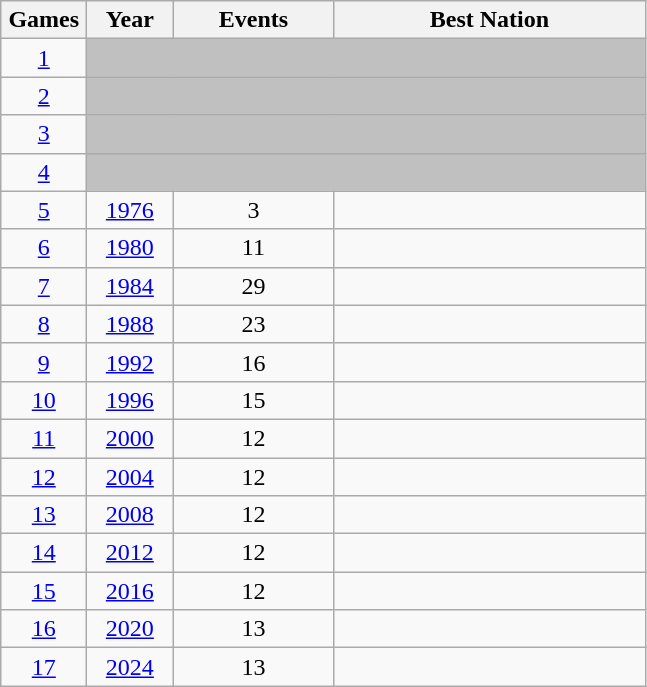<table class=wikitable>
<tr>
<th width=50>Games</th>
<th width=50>Year</th>
<th width=100>Events</th>
<th width=200>Best Nation</th>
</tr>
<tr>
<td align=center><a href='#'>1</a></td>
<td colspan=4 bgcolor=silver></td>
</tr>
<tr>
<td align=center><a href='#'>2</a></td>
<td colspan=4 bgcolor=silver></td>
</tr>
<tr>
<td align=center><a href='#'>3</a></td>
<td colspan=4 bgcolor=silver></td>
</tr>
<tr>
<td align=center><a href='#'>4</a></td>
<td colspan=4 bgcolor=silver></td>
</tr>
<tr>
<td align=center><a href='#'>5</a></td>
<td align=center><a href='#'>1976</a></td>
<td align=center>3</td>
<td></td>
</tr>
<tr>
<td align=center><a href='#'>6</a></td>
<td align=center><a href='#'>1980</a></td>
<td align=center>11</td>
<td></td>
</tr>
<tr>
<td align=center><a href='#'>7</a></td>
<td align=center><a href='#'>1984</a></td>
<td align=center>29</td>
<td></td>
</tr>
<tr>
<td align=center><a href='#'>8</a></td>
<td align=center><a href='#'>1988</a></td>
<td align=center>23</td>
<td></td>
</tr>
<tr>
<td align=center><a href='#'>9</a></td>
<td align=center><a href='#'>1992</a></td>
<td align=center>16</td>
<td></td>
</tr>
<tr>
<td align=center><a href='#'>10</a></td>
<td align=center><a href='#'>1996</a></td>
<td align=center>15</td>
<td></td>
</tr>
<tr>
<td align=center><a href='#'>11</a></td>
<td align=center><a href='#'>2000</a></td>
<td align=center>12</td>
<td></td>
</tr>
<tr>
<td align=center><a href='#'>12</a></td>
<td align=center><a href='#'>2004</a></td>
<td align=center>12</td>
<td></td>
</tr>
<tr>
<td align=center><a href='#'>13</a></td>
<td align=center><a href='#'>2008</a></td>
<td align=center>12</td>
<td></td>
</tr>
<tr>
<td align=center><a href='#'>14</a></td>
<td align=center><a href='#'>2012</a></td>
<td align=center>12</td>
<td></td>
</tr>
<tr>
<td align=center><a href='#'>15</a></td>
<td align=center><a href='#'>2016</a></td>
<td align=center>12</td>
<td></td>
</tr>
<tr>
<td align=center><a href='#'>16</a></td>
<td align=center><a href='#'>2020</a></td>
<td align=center>13</td>
<td></td>
</tr>
<tr>
<td align=center><a href='#'>17</a></td>
<td align=center><a href='#'>2024</a></td>
<td align=center>13</td>
<td></td>
</tr>
</table>
